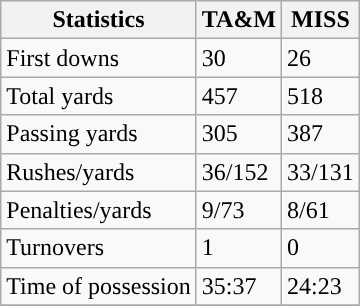<table class="wikitable" style="float: left;">
<tr>
<th>Statistics</th>
<th>TA&M</th>
<th>MISS</th>
</tr>
<tr>
<td>First downs</td>
<td>30</td>
<td>26</td>
</tr>
<tr>
<td>Total yards</td>
<td>457</td>
<td>518</td>
</tr>
<tr>
<td>Passing yards</td>
<td>305</td>
<td>387</td>
</tr>
<tr>
<td>Rushes/yards</td>
<td>36/152</td>
<td>33/131</td>
</tr>
<tr>
<td>Penalties/yards</td>
<td>9/73</td>
<td>8/61</td>
</tr>
<tr>
<td>Turnovers</td>
<td>1</td>
<td>0</td>
</tr>
<tr>
<td>Time of possession</td>
<td>35:37</td>
<td>24:23</td>
</tr>
<tr>
</tr>
</table>
